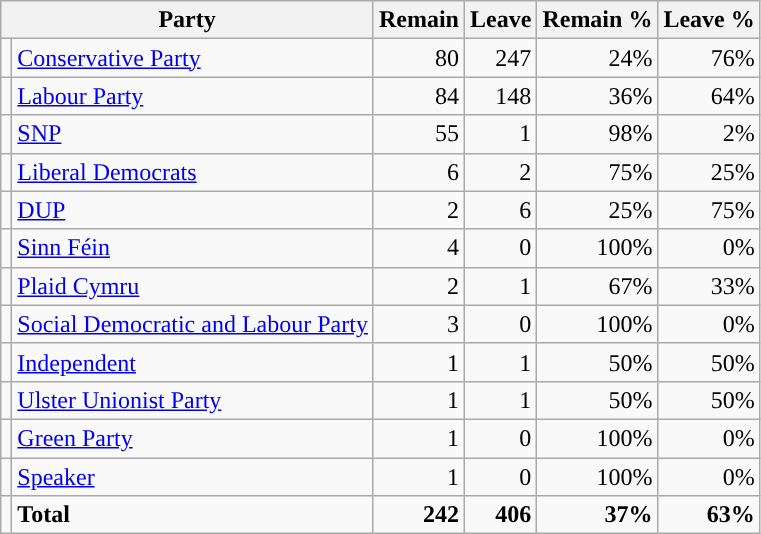<table class="wikitable sortable">
<tr>
<th colspan=2>Party</th>
<th>Remain</th>
<th>Leave</th>
<th>Remain %</th>
<th>Leave %</th>
</tr>
<tr>
<td style="color:inherit;background:"></td>
<td><a href='#'>Conservative Party</a></td>
<td style="text-align:right;">80</td>
<td style="text-align:right;">247</td>
<td style="text-align:right;">24%</td>
<td style="text-align:right;">76%</td>
</tr>
<tr>
<td style="color:inherit;background:"></td>
<td><a href='#'>Labour Party</a></td>
<td style="text-align:right;">84</td>
<td style="text-align:right;">148</td>
<td style="text-align:right;">36%</td>
<td style="text-align:right;">64%</td>
</tr>
<tr>
<td style="color:inherit;background:"></td>
<td><a href='#'>SNP</a></td>
<td style="text-align:right;">55</td>
<td style="text-align:right;">1</td>
<td style="text-align:right;">98%</td>
<td style="text-align:right;">2%</td>
</tr>
<tr>
<td style="color:inherit;background:"></td>
<td><a href='#'>Liberal Democrats</a></td>
<td style="text-align:right;">6</td>
<td style="text-align:right;">2</td>
<td style="text-align:right;">75%</td>
<td style="text-align:right;">25%</td>
</tr>
<tr>
<td style="color:inherit;background:"></td>
<td><a href='#'>DUP</a></td>
<td style="text-align:right;">2</td>
<td style="text-align:right;">6</td>
<td style="text-align:right;">25%</td>
<td style="text-align:right;">75%</td>
</tr>
<tr>
<td style="color:inherit;background:"></td>
<td><a href='#'>Sinn Féin</a></td>
<td style="text-align:right;">4</td>
<td style="text-align:right;">0</td>
<td style="text-align:right;">100%</td>
<td style="text-align:right;">0%</td>
</tr>
<tr>
<td style="color:inherit;background:"></td>
<td><a href='#'>Plaid Cymru</a></td>
<td style="text-align:right;">2</td>
<td style="text-align:right;">1</td>
<td style="text-align:right;">67%</td>
<td style="text-align:right;">33%</td>
</tr>
<tr>
<td style="color:inherit;background:"></td>
<td><a href='#'>Social Democratic and Labour Party</a></td>
<td style="text-align:right;">3</td>
<td style="text-align:right;">0</td>
<td style="text-align:right;">100%</td>
<td style="text-align:right;">0%</td>
</tr>
<tr>
<td style="color:inherit;background:"></td>
<td><a href='#'>Independent</a></td>
<td style="text-align:right;">1</td>
<td style="text-align:right;">1</td>
<td style="text-align:right;">50%</td>
<td style="text-align:right;">50%</td>
</tr>
<tr>
<td style="color:inherit;background:"></td>
<td><a href='#'>Ulster Unionist Party</a></td>
<td style="text-align:right;">1</td>
<td style="text-align:right;">1</td>
<td style="text-align:right;">50%</td>
<td style="text-align:right;">50%</td>
</tr>
<tr>
<td style="color:inherit;background:"></td>
<td><a href='#'>Green Party</a></td>
<td style="text-align:right;">1</td>
<td style="text-align:right;">0</td>
<td style="text-align:right;">100%</td>
<td style="text-align:right;">0%</td>
</tr>
<tr>
<td style="color:inherit;background:"></td>
<td><a href='#'>Speaker</a></td>
<td style="text-align:right;">1</td>
<td style="text-align:right;">0</td>
<td style="text-align:right;">100%</td>
<td style="text-align:right;">0%</td>
</tr>
<tr class="sortbottom">
<td></td>
<td><strong>Total</strong></td>
<td style="text-align:right;"><strong>242</strong></td>
<td style="text-align:right;"><strong>406</strong></td>
<td style="text-align:right;"><strong>37%</strong></td>
<td style="text-align:right;"><strong>63%</strong></td>
</tr>
</table>
